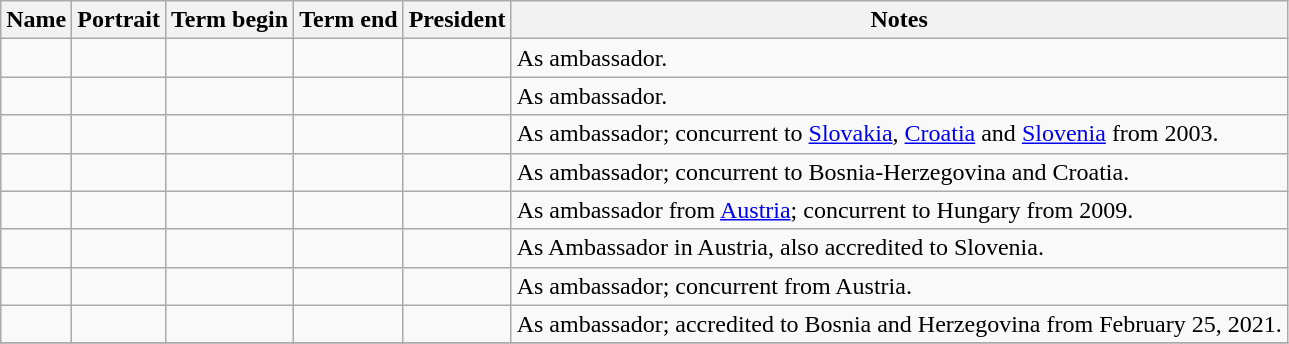<table class="wikitable sortable"  text-align:center;">
<tr>
<th>Name</th>
<th class="unsortable">Portrait</th>
<th>Term begin</th>
<th>Term end</th>
<th>President</th>
<th class="unsortable">Notes</th>
</tr>
<tr>
<td></td>
<td></td>
<td></td>
<td></td>
<td></td>
<td>As ambassador.</td>
</tr>
<tr>
<td></td>
<td></td>
<td></td>
<td></td>
<td></td>
<td>As ambassador.</td>
</tr>
<tr>
<td></td>
<td></td>
<td></td>
<td></td>
<td></td>
<td>As ambassador; concurrent to <a href='#'>Slovakia</a>, <a href='#'>Croatia</a> and <a href='#'>Slovenia</a> from 2003.</td>
</tr>
<tr>
<td></td>
<td></td>
<td></td>
<td></td>
<td></td>
<td>As ambassador; concurrent to Bosnia-Herzegovina and Croatia.</td>
</tr>
<tr>
<td></td>
<td></td>
<td></td>
<td></td>
<td></td>
<td>As ambassador from <a href='#'>Austria</a>; concurrent to Hungary from 2009.</td>
</tr>
<tr>
<td></td>
<td></td>
<td></td>
<td></td>
<td></td>
<td>As Ambassador in Austria, also accredited to Slovenia.</td>
</tr>
<tr>
<td></td>
<td></td>
<td></td>
<td></td>
<td></td>
<td>As ambassador; concurrent from Austria.</td>
</tr>
<tr>
<td></td>
<td></td>
<td></td>
<td></td>
<td></td>
<td>As ambassador; accredited to Bosnia and Herzegovina from February 25, 2021.</td>
</tr>
<tr>
</tr>
</table>
